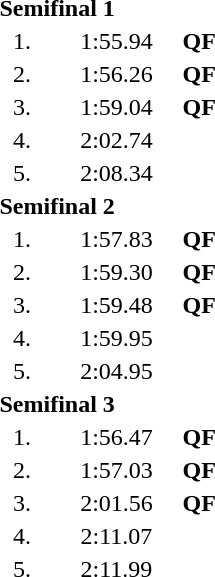<table style="text-align:center">
<tr>
<td colspan=4 align=left><strong>Semifinal 1</strong></td>
</tr>
<tr>
<td width=30>1.</td>
<td align=left></td>
<td width=80>1:55.94</td>
<td><strong>QF</strong></td>
</tr>
<tr>
<td>2.</td>
<td align=left></td>
<td>1:56.26</td>
<td><strong>QF</strong></td>
</tr>
<tr>
<td>3.</td>
<td align=left></td>
<td>1:59.04</td>
<td><strong>QF</strong></td>
</tr>
<tr>
<td>4.</td>
<td align=left></td>
<td>2:02.74</td>
<td></td>
</tr>
<tr>
<td>5.</td>
<td align=left></td>
<td>2:08.34</td>
<td></td>
</tr>
<tr>
<td colspan=4 align=left><strong>Semifinal 2</strong></td>
</tr>
<tr>
<td>1.</td>
<td align=left></td>
<td>1:57.83</td>
<td><strong>QF</strong></td>
</tr>
<tr>
<td>2.</td>
<td align=left></td>
<td>1:59.30</td>
<td><strong>QF</strong></td>
</tr>
<tr>
<td>3.</td>
<td align=left></td>
<td>1:59.48</td>
<td><strong>QF</strong></td>
</tr>
<tr>
<td>4.</td>
<td align=left></td>
<td>1:59.95</td>
<td></td>
</tr>
<tr>
<td>5.</td>
<td align=left></td>
<td>2:04.95</td>
<td></td>
</tr>
<tr>
<td colspan=4 align=left><strong>Semifinal 3</strong></td>
</tr>
<tr>
<td>1.</td>
<td align=left></td>
<td>1:56.47</td>
<td><strong>QF</strong></td>
</tr>
<tr>
<td>2.</td>
<td align=left></td>
<td>1:57.03</td>
<td><strong>QF</strong></td>
</tr>
<tr>
<td>3.</td>
<td align=left></td>
<td>2:01.56</td>
<td><strong>QF</strong></td>
</tr>
<tr>
<td>4.</td>
<td align=left></td>
<td>2:11.07</td>
<td></td>
</tr>
<tr>
<td>5.</td>
<td align=left></td>
<td>2:11.99</td>
<td></td>
</tr>
</table>
